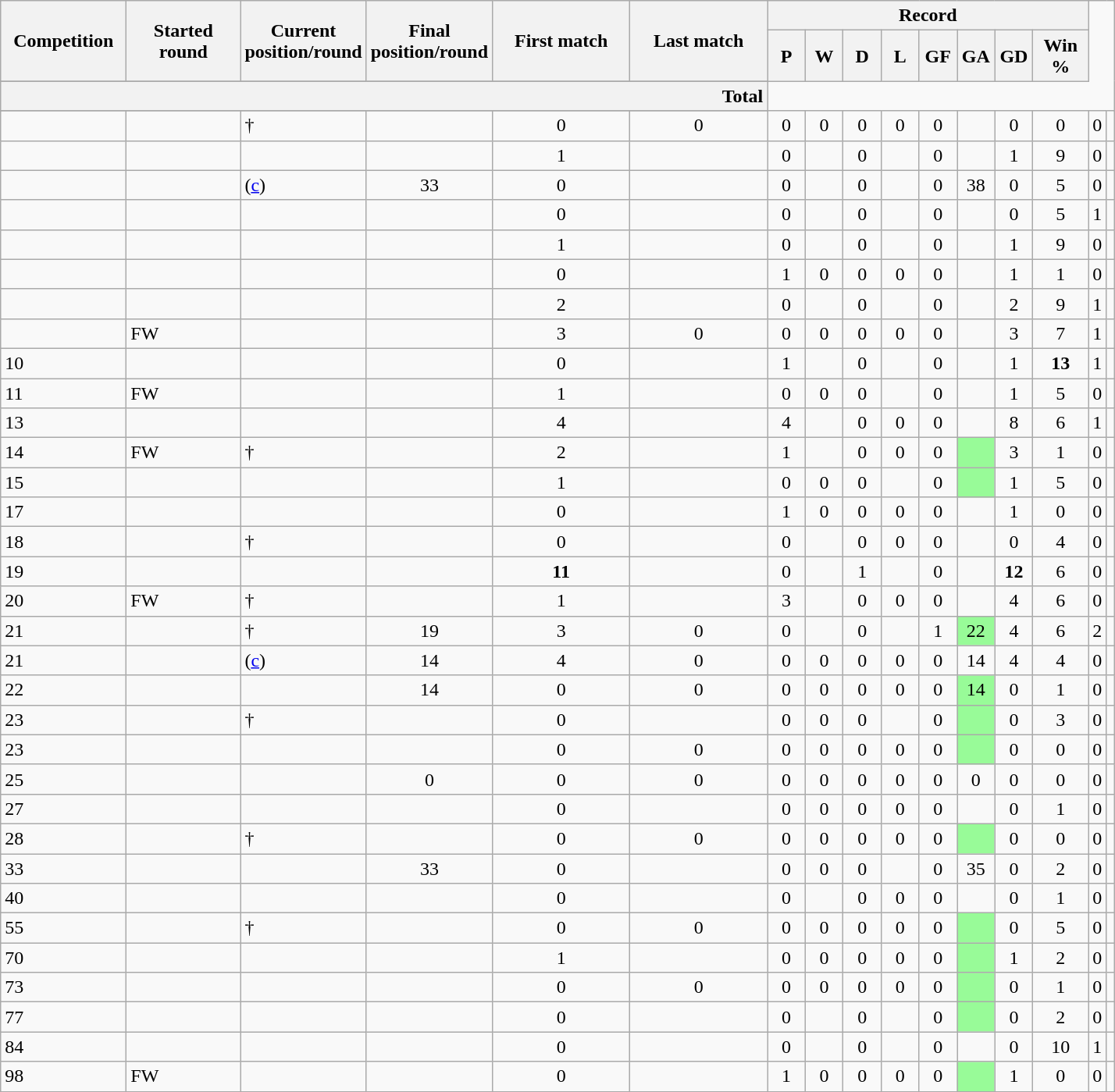<table class="wikitable" style="text-align: center">
<tr>
<th rowspan="2" width="100">Competition</th>
<th rowspan="2" width="90">Started round</th>
<th rowspan="2" width="90">Current position/round</th>
<th rowspan="2" width="90">Final position/round</th>
<th rowspan="2" width="110">First match</th>
<th rowspan="2" width="110">Last match</th>
<th colspan="8">Record</th>
</tr>
<tr>
<th width="25">P</th>
<th width="25">W</th>
<th width="25">D</th>
<th width="25">L</th>
<th width="25">GF</th>
<th width="25">GA</th>
<th width="25">GD</th>
<th width="40">Win %</th>
</tr>
<tr>
</tr>
<tr>
</tr>
<tr>
</tr>
<tr>
</tr>
<tr>
<th colspan="6" style="text-align: right;">Total<br></th>
</tr>
<tr>
</tr>
<tr>
<td align="left"></td>
<td align="left"></td>
<td align="left">  †</td>
<td></td>
<td>0</td>
<td>0</td>
<td>0</td>
<td>0</td>
<td>0</td>
<td>0</td>
<td>0</td>
<td></td>
<td>0</td>
<td>0</td>
<td>0</td>
<td></td>
</tr>
<tr>
<td align="left"></td>
<td align="left"></td>
<td align="left"> </td>
<td></td>
<td>1</td>
<td></td>
<td>0</td>
<td></td>
<td>0</td>
<td></td>
<td>0</td>
<td></td>
<td>1</td>
<td>9</td>
<td>0</td>
<td></td>
</tr>
<tr>
<td align="left"></td>
<td align="left"></td>
<td align="left">  (<a href='#'>c</a>)</td>
<td>33</td>
<td>0</td>
<td></td>
<td>0</td>
<td></td>
<td>0</td>
<td></td>
<td>0</td>
<td>38</td>
<td>0</td>
<td>5</td>
<td>0</td>
<td></td>
</tr>
<tr>
<td align="left"></td>
<td align="left"></td>
<td align="left"> </td>
<td></td>
<td>0</td>
<td></td>
<td>0</td>
<td></td>
<td>0</td>
<td></td>
<td>0</td>
<td></td>
<td>0</td>
<td>5</td>
<td>1</td>
<td></td>
</tr>
<tr>
<td align="left"></td>
<td align="left"></td>
<td align="left"> </td>
<td></td>
<td>1</td>
<td></td>
<td>0</td>
<td></td>
<td>0</td>
<td></td>
<td>0</td>
<td></td>
<td>1</td>
<td>9</td>
<td>0</td>
<td></td>
</tr>
<tr>
<td align="left"></td>
<td align="left"></td>
<td align="left"> </td>
<td></td>
<td>0</td>
<td></td>
<td>1</td>
<td>0</td>
<td>0</td>
<td>0</td>
<td>0</td>
<td></td>
<td>1</td>
<td>1</td>
<td>0</td>
<td></td>
</tr>
<tr>
<td align="left"></td>
<td align="left"></td>
<td align="left"> </td>
<td></td>
<td>2</td>
<td></td>
<td>0</td>
<td></td>
<td>0</td>
<td></td>
<td>0</td>
<td></td>
<td>2</td>
<td>9</td>
<td>1</td>
<td></td>
</tr>
<tr>
<td align="left"></td>
<td align="left">FW</td>
<td align="left"> </td>
<td></td>
<td>3</td>
<td>0</td>
<td>0</td>
<td>0</td>
<td>0</td>
<td>0</td>
<td>0</td>
<td></td>
<td>3</td>
<td>7</td>
<td>1</td>
<td></td>
</tr>
<tr>
<td align="left">10</td>
<td align="left"></td>
<td align="left"> </td>
<td></td>
<td>0</td>
<td></td>
<td>1</td>
<td></td>
<td>0</td>
<td></td>
<td>0</td>
<td></td>
<td>1</td>
<td><strong>13</strong></td>
<td>1</td>
<td></td>
</tr>
<tr>
<td align="left">11</td>
<td align="left">FW</td>
<td align="left"> </td>
<td></td>
<td>1</td>
<td></td>
<td>0</td>
<td>0</td>
<td>0</td>
<td></td>
<td>0</td>
<td></td>
<td>1</td>
<td>5</td>
<td>0</td>
<td></td>
</tr>
<tr>
<td align="left">13</td>
<td align="left"></td>
<td align="left"> </td>
<td></td>
<td>4</td>
<td></td>
<td>4</td>
<td></td>
<td>0</td>
<td>0</td>
<td>0</td>
<td></td>
<td>8</td>
<td>6</td>
<td>1</td>
<td></td>
</tr>
<tr>
<td align="left">14</td>
<td align="left">FW</td>
<td align="left">  †</td>
<td></td>
<td>2</td>
<td></td>
<td>1</td>
<td></td>
<td>0</td>
<td>0</td>
<td>0</td>
<td style="background:#98FB98"></td>
<td>3</td>
<td>1</td>
<td>0</td>
<td></td>
</tr>
<tr>
<td align="left">15</td>
<td align="left"></td>
<td align="left"> </td>
<td></td>
<td>1</td>
<td></td>
<td>0</td>
<td>0</td>
<td>0</td>
<td></td>
<td>0</td>
<td style="background:#98FB98"></td>
<td>1</td>
<td>5</td>
<td>0</td>
<td></td>
</tr>
<tr>
<td align="left">17</td>
<td align="left"></td>
<td align="left"> </td>
<td></td>
<td>0</td>
<td></td>
<td>1</td>
<td>0</td>
<td>0</td>
<td>0</td>
<td>0</td>
<td></td>
<td>1</td>
<td>0</td>
<td>0</td>
<td></td>
</tr>
<tr>
<td align="left">18</td>
<td align="left"></td>
<td align="left">  †</td>
<td></td>
<td>0</td>
<td></td>
<td>0</td>
<td></td>
<td>0</td>
<td>0</td>
<td>0</td>
<td></td>
<td>0</td>
<td>4</td>
<td>0</td>
<td></td>
</tr>
<tr>
<td align="left">19</td>
<td align="left"></td>
<td align="left"> </td>
<td><strong></strong></td>
<td><strong>11</strong></td>
<td></td>
<td>0</td>
<td></td>
<td>1</td>
<td></td>
<td>0</td>
<td><strong></strong></td>
<td><strong>12</strong></td>
<td>6</td>
<td>0</td>
<td></td>
</tr>
<tr>
<td align="left">20</td>
<td align="left">FW</td>
<td align="left">  †</td>
<td></td>
<td>1</td>
<td></td>
<td>3</td>
<td></td>
<td>0</td>
<td>0</td>
<td>0</td>
<td></td>
<td>4</td>
<td>6</td>
<td>0</td>
<td></td>
</tr>
<tr>
<td align="left">21</td>
<td align="left"></td>
<td align="left">  †</td>
<td>19</td>
<td>3</td>
<td>0</td>
<td>0</td>
<td></td>
<td>0</td>
<td></td>
<td>1</td>
<td style="background:#98FB98">22</td>
<td>4</td>
<td>6</td>
<td>2</td>
<td></td>
</tr>
<tr>
<td align="left">21</td>
<td align="left"></td>
<td align="left">  (<a href='#'>c</a>)</td>
<td>14</td>
<td>4</td>
<td>0</td>
<td>0</td>
<td>0</td>
<td>0</td>
<td>0</td>
<td>0</td>
<td>14</td>
<td>4</td>
<td>4</td>
<td>0</td>
<td></td>
</tr>
<tr>
<td align="left">22</td>
<td align="left"></td>
<td align="left"> </td>
<td>14</td>
<td>0</td>
<td>0</td>
<td>0</td>
<td>0</td>
<td>0</td>
<td>0</td>
<td>0</td>
<td style="background:#98FB98">14</td>
<td>0</td>
<td>1</td>
<td>0</td>
<td></td>
</tr>
<tr>
<td align="left">23</td>
<td align="left"></td>
<td align="left">  †</td>
<td></td>
<td>0</td>
<td></td>
<td>0</td>
<td>0</td>
<td>0</td>
<td></td>
<td>0</td>
<td style="background:#98FB98"></td>
<td>0</td>
<td>3</td>
<td>0</td>
<td></td>
</tr>
<tr>
<td align="left">23</td>
<td align="left"></td>
<td align="left"> </td>
<td></td>
<td>0</td>
<td>0</td>
<td>0</td>
<td>0</td>
<td>0</td>
<td>0</td>
<td>0</td>
<td style="background:#98FB98"></td>
<td>0</td>
<td>0</td>
<td>0</td>
<td></td>
</tr>
<tr>
<td align="left">25</td>
<td align="left"></td>
<td align="left"> </td>
<td>0</td>
<td>0</td>
<td>0</td>
<td>0</td>
<td>0</td>
<td>0</td>
<td>0</td>
<td>0</td>
<td>0</td>
<td>0</td>
<td>0</td>
<td>0</td>
<td></td>
</tr>
<tr>
<td align="left">27</td>
<td align="left"></td>
<td align="left"> </td>
<td></td>
<td>0</td>
<td></td>
<td>0</td>
<td>0</td>
<td>0</td>
<td>0</td>
<td>0</td>
<td></td>
<td>0</td>
<td>1</td>
<td>0</td>
<td></td>
</tr>
<tr>
<td align="left">28</td>
<td align="left"></td>
<td align="left">  †</td>
<td></td>
<td>0</td>
<td>0</td>
<td>0</td>
<td>0</td>
<td>0</td>
<td>0</td>
<td>0</td>
<td style="background:#98FB98"></td>
<td>0</td>
<td>0</td>
<td>0</td>
<td></td>
</tr>
<tr>
<td align="left">33</td>
<td align="left"></td>
<td align="left"> </td>
<td>33</td>
<td>0</td>
<td></td>
<td>0</td>
<td>0</td>
<td>0</td>
<td></td>
<td>0</td>
<td>35</td>
<td>0</td>
<td>2</td>
<td>0</td>
<td></td>
</tr>
<tr>
<td align="left">40</td>
<td align="left"></td>
<td align="left"> </td>
<td></td>
<td>0</td>
<td></td>
<td>0</td>
<td></td>
<td>0</td>
<td>0</td>
<td>0</td>
<td></td>
<td>0</td>
<td>1</td>
<td>0</td>
<td></td>
</tr>
<tr>
<td align="left">55</td>
<td align="left"></td>
<td align="left">  †</td>
<td></td>
<td>0</td>
<td>0</td>
<td>0</td>
<td>0</td>
<td>0</td>
<td>0</td>
<td>0</td>
<td style="background:#98FB98"></td>
<td>0</td>
<td>5</td>
<td>0</td>
<td></td>
</tr>
<tr>
<td align="left">70</td>
<td align="left"></td>
<td align="left"> </td>
<td></td>
<td>1</td>
<td></td>
<td>0</td>
<td>0</td>
<td>0</td>
<td>0</td>
<td>0</td>
<td style="background:#98FB98"></td>
<td>1</td>
<td>2</td>
<td>0</td>
<td></td>
</tr>
<tr>
<td align="left">73</td>
<td align="left"></td>
<td align="left"> </td>
<td></td>
<td>0</td>
<td>0</td>
<td>0</td>
<td>0</td>
<td>0</td>
<td>0</td>
<td>0</td>
<td style="background:#98FB98"></td>
<td>0</td>
<td>1</td>
<td>0</td>
<td></td>
</tr>
<tr>
<td align="left">77</td>
<td align="left"></td>
<td align="left"> </td>
<td></td>
<td>0</td>
<td></td>
<td>0</td>
<td></td>
<td>0</td>
<td></td>
<td>0</td>
<td style="background:#98FB98"></td>
<td>0</td>
<td>2</td>
<td>0</td>
<td></td>
</tr>
<tr>
<td align="left">84</td>
<td align="left"></td>
<td align="left"> </td>
<td></td>
<td>0</td>
<td></td>
<td>0</td>
<td></td>
<td>0</td>
<td></td>
<td>0</td>
<td></td>
<td>0</td>
<td>10</td>
<td>1</td>
<td></td>
</tr>
<tr>
<td align="left">98</td>
<td align="left">FW</td>
<td align="left"> </td>
<td></td>
<td>0</td>
<td></td>
<td>1</td>
<td>0</td>
<td>0</td>
<td>0</td>
<td>0</td>
<td style="background:#98FB98"></td>
<td>1</td>
<td>0</td>
<td>0</td>
<td></td>
</tr>
<tr>
</tr>
</table>
